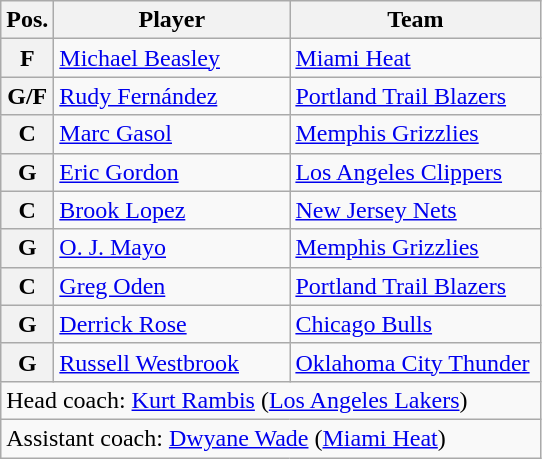<table class="wikitable">
<tr>
<th>Pos.</th>
<th style="width:150px;">Player</th>
<th width=160>Team</th>
</tr>
<tr>
<th>F</th>
<td><a href='#'>Michael Beasley</a></td>
<td><a href='#'>Miami Heat</a></td>
</tr>
<tr>
<th>G/F</th>
<td><a href='#'>Rudy Fernández</a></td>
<td><a href='#'>Portland Trail Blazers</a></td>
</tr>
<tr>
<th>C</th>
<td><a href='#'>Marc Gasol</a></td>
<td><a href='#'>Memphis Grizzlies</a></td>
</tr>
<tr>
<th>G</th>
<td><a href='#'>Eric Gordon</a></td>
<td><a href='#'>Los Angeles Clippers</a></td>
</tr>
<tr>
<th>C</th>
<td><a href='#'>Brook Lopez</a></td>
<td><a href='#'>New Jersey Nets</a></td>
</tr>
<tr>
<th>G</th>
<td><a href='#'>O. J. Mayo</a></td>
<td><a href='#'>Memphis Grizzlies</a></td>
</tr>
<tr>
<th>C</th>
<td><a href='#'>Greg Oden</a></td>
<td><a href='#'>Portland Trail Blazers</a></td>
</tr>
<tr>
<th>G</th>
<td><a href='#'>Derrick Rose</a></td>
<td><a href='#'>Chicago Bulls</a></td>
</tr>
<tr>
<th>G</th>
<td><a href='#'>Russell Westbrook</a></td>
<td><a href='#'>Oklahoma City Thunder</a></td>
</tr>
<tr>
<td colspan="3">Head coach: <a href='#'>Kurt Rambis</a> (<a href='#'>Los Angeles Lakers</a>)</td>
</tr>
<tr>
<td colspan="3">Assistant coach: <a href='#'>Dwyane Wade</a> (<a href='#'>Miami Heat</a>)</td>
</tr>
</table>
